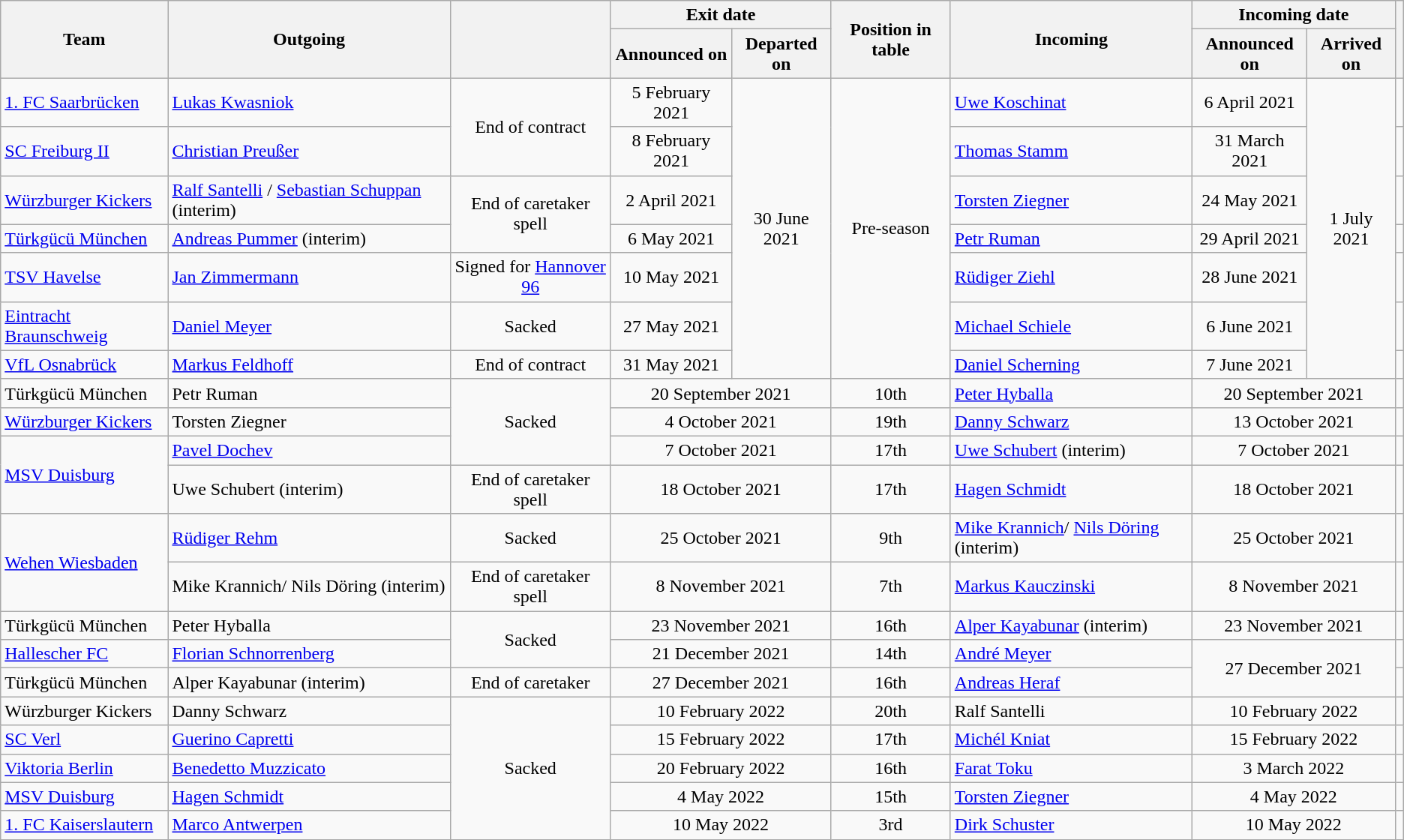<table class="wikitable" style="text-align:center">
<tr>
<th rowspan="2">Team</th>
<th rowspan="2">Outgoing</th>
<th rowspan="2"></th>
<th colspan="2">Exit date</th>
<th rowspan="2">Position in table</th>
<th rowspan="2">Incoming</th>
<th colspan="2">Incoming date</th>
<th rowspan="2"></th>
</tr>
<tr>
<th>Announced on</th>
<th>Departed on</th>
<th>Announced on</th>
<th>Arrived on</th>
</tr>
<tr>
<td align="left"><a href='#'>1. FC Saarbrücken</a></td>
<td align="left"> <a href='#'>Lukas Kwasniok</a></td>
<td rowspan=2>End of contract</td>
<td>5 February 2021</td>
<td rowspan=7>30 June 2021</td>
<td rowspan=7>Pre-season</td>
<td align="left"> <a href='#'>Uwe Koschinat</a></td>
<td>6 April 2021</td>
<td rowspan=7>1 July 2021</td>
<td></td>
</tr>
<tr>
<td align="left"><a href='#'>SC Freiburg II</a></td>
<td align="left"> <a href='#'>Christian Preußer</a></td>
<td>8 February 2021</td>
<td align="left"> <a href='#'>Thomas Stamm</a></td>
<td>31 March 2021</td>
<td></td>
</tr>
<tr>
<td align="left"><a href='#'>Würzburger Kickers</a></td>
<td align="left"> <a href='#'>Ralf Santelli</a> /  <a href='#'>Sebastian Schuppan</a> (interim)</td>
<td rowspan=2>End of caretaker spell</td>
<td>2 April 2021</td>
<td align="left"> <a href='#'>Torsten Ziegner</a></td>
<td>24 May 2021</td>
<td></td>
</tr>
<tr>
<td align="left"><a href='#'>Türkgücü München</a></td>
<td align="left"> <a href='#'>Andreas Pummer</a> (interim)</td>
<td>6 May 2021</td>
<td align="left"> <a href='#'>Petr Ruman</a></td>
<td>29 April 2021</td>
<td></td>
</tr>
<tr>
<td align="left"><a href='#'>TSV Havelse</a></td>
<td align="left"> <a href='#'>Jan Zimmermann</a></td>
<td>Signed for <a href='#'>Hannover 96</a></td>
<td>10 May 2021</td>
<td align="left"> <a href='#'>Rüdiger Ziehl</a></td>
<td>28 June 2021</td>
<td></td>
</tr>
<tr>
<td align="left"><a href='#'>Eintracht Braunschweig</a></td>
<td align="left"> <a href='#'>Daniel Meyer</a></td>
<td>Sacked</td>
<td>27 May 2021</td>
<td align="left"> <a href='#'>Michael Schiele</a></td>
<td>6 June 2021</td>
<td></td>
</tr>
<tr>
<td align="left"><a href='#'>VfL Osnabrück</a></td>
<td align="left"> <a href='#'>Markus Feldhoff</a></td>
<td>End of contract</td>
<td>31 May 2021</td>
<td align="left"> <a href='#'>Daniel Scherning</a></td>
<td>7 June 2021</td>
<td></td>
</tr>
<tr>
<td align="left">Türkgücü München</td>
<td align="left"> Petr Ruman</td>
<td rowspan=3>Sacked</td>
<td colspan=2>20 September 2021</td>
<td>10th</td>
<td align="left"> <a href='#'>Peter Hyballa</a></td>
<td colspan=2>20 September 2021</td>
<td></td>
</tr>
<tr>
<td align="left"><a href='#'>Würzburger Kickers</a></td>
<td align="left"> Torsten Ziegner</td>
<td colspan=2>4 October 2021</td>
<td>19th</td>
<td align="left"> <a href='#'>Danny Schwarz</a></td>
<td colspan=2>13 October 2021</td>
<td></td>
</tr>
<tr>
<td align="left" rowspan=2><a href='#'>MSV Duisburg</a></td>
<td align="left"> <a href='#'>Pavel Dochev</a></td>
<td colspan=2>7 October 2021</td>
<td>17th</td>
<td align="left"> <a href='#'>Uwe Schubert</a> (interim)</td>
<td colspan=2>7 October 2021</td>
<td></td>
</tr>
<tr>
<td align="left"> Uwe Schubert (interim)</td>
<td>End of caretaker spell</td>
<td colspan=2>18 October 2021</td>
<td>17th</td>
<td align="left"> <a href='#'>Hagen Schmidt</a></td>
<td colspan=2>18 October 2021</td>
<td></td>
</tr>
<tr>
<td align="left" rowspan=2><a href='#'>Wehen Wiesbaden</a></td>
<td align="left"> <a href='#'>Rüdiger Rehm</a></td>
<td>Sacked</td>
<td colspan=2>25 October 2021</td>
<td>9th</td>
<td align="left"> <a href='#'>Mike Krannich</a>/ <a href='#'>Nils Döring</a> (interim)</td>
<td colspan=2>25 October 2021</td>
<td></td>
</tr>
<tr>
<td align="left"> Mike Krannich/ Nils Döring (interim)</td>
<td>End of caretaker spell</td>
<td colspan=2>8 November 2021</td>
<td>7th</td>
<td align="left"> <a href='#'>Markus Kauczinski</a></td>
<td colspan=2>8 November 2021</td>
<td></td>
</tr>
<tr>
<td align="left">Türkgücü München</td>
<td align="left"> Peter Hyballa</td>
<td rowspan=2>Sacked</td>
<td colspan=2>23 November 2021</td>
<td>16th</td>
<td align="left"> <a href='#'>Alper Kayabunar</a> (interim)</td>
<td colspan=2>23 November 2021</td>
<td></td>
</tr>
<tr>
<td align="left"><a href='#'>Hallescher FC</a></td>
<td align="left"> <a href='#'>Florian Schnorrenberg</a></td>
<td colspan=2>21 December 2021</td>
<td>14th</td>
<td align="left"> <a href='#'>André Meyer</a></td>
<td colspan=2 rowspan=2>27 December 2021</td>
<td></td>
</tr>
<tr>
<td align="left">Türkgücü München</td>
<td align="left"> Alper Kayabunar (interim)</td>
<td>End of caretaker</td>
<td colspan=2>27 December 2021</td>
<td>16th</td>
<td align="left"> <a href='#'>Andreas Heraf</a></td>
<td></td>
</tr>
<tr>
<td align="left">Würzburger Kickers</td>
<td align="left"> Danny Schwarz</td>
<td rowspan=5>Sacked</td>
<td colspan=2>10 February 2022</td>
<td>20th</td>
<td align="left"> Ralf Santelli</td>
<td colspan=2>10 February 2022</td>
<td></td>
</tr>
<tr>
<td align="left"><a href='#'>SC Verl</a></td>
<td align="left"> <a href='#'>Guerino Capretti</a></td>
<td colspan=2>15 February 2022</td>
<td>17th</td>
<td align="left"> <a href='#'>Michél Kniat</a></td>
<td colspan=2>15 February 2022</td>
<td></td>
</tr>
<tr>
<td align="left"><a href='#'>Viktoria Berlin</a></td>
<td align="left"> <a href='#'>Benedetto Muzzicato</a></td>
<td colspan=2>20 February 2022</td>
<td>16th</td>
<td align="left"> <a href='#'>Farat Toku</a></td>
<td colspan=2>3 March 2022</td>
<td></td>
</tr>
<tr>
<td align="left"><a href='#'>MSV Duisburg</a></td>
<td align="left"> <a href='#'>Hagen Schmidt</a></td>
<td colspan=2>4 May 2022</td>
<td>15th</td>
<td align="left"> <a href='#'>Torsten Ziegner</a></td>
<td colspan=2>4 May 2022</td>
<td></td>
</tr>
<tr>
<td align="left"><a href='#'>1. FC Kaiserslautern</a></td>
<td align="left"> <a href='#'>Marco Antwerpen</a></td>
<td colspan=2>10 May 2022</td>
<td>3rd</td>
<td align="left"> <a href='#'>Dirk Schuster</a></td>
<td colspan=2>10 May 2022</td>
<td></td>
</tr>
</table>
